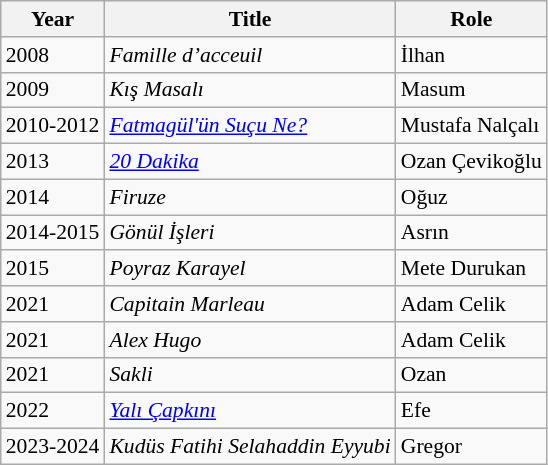<table class="wikitable" style="font-size: 90%;">
<tr>
<th>Year</th>
<th>Title</th>
<th>Role</th>
</tr>
<tr>
<td>2008</td>
<td><em>Famille d’acceuil</em></td>
<td>İlhan</td>
</tr>
<tr>
<td>2009</td>
<td><em>Kış Masalı</em></td>
<td>Masum</td>
</tr>
<tr>
<td>2010-2012</td>
<td><em><a href='#'>Fatmagül'ün Suçu Ne?</a></em></td>
<td>Mustafa Nalçalı</td>
</tr>
<tr>
<td>2013</td>
<td><em><a href='#'>20 Dakika</a></em></td>
<td>Ozan Çevikoğlu</td>
</tr>
<tr>
<td>2014</td>
<td><em>Firuze</em></td>
<td>Oğuz</td>
</tr>
<tr>
<td>2014-2015</td>
<td><em>Gönül İşleri</em></td>
<td>Asrın</td>
</tr>
<tr>
<td>2015</td>
<td><em>Poyraz Karayel</em></td>
<td>Mete Durukan</td>
</tr>
<tr>
<td>2021</td>
<td><em>Capitain Marleau</em></td>
<td>Adam Celik</td>
</tr>
<tr>
<td>2021</td>
<td><em>Alex Hugo</em></td>
<td>Adam Celik</td>
</tr>
<tr>
<td>2021</td>
<td><em>Sakli</em></td>
<td>Ozan</td>
</tr>
<tr>
<td>2022</td>
<td><em><a href='#'>Yalı Çapkını</a></em></td>
<td>Efe</td>
</tr>
<tr>
<td>2023-2024</td>
<td><em>Kudüs Fatihi Selahaddin Eyyubi</em></td>
<td>Gregor</td>
</tr>
</table>
